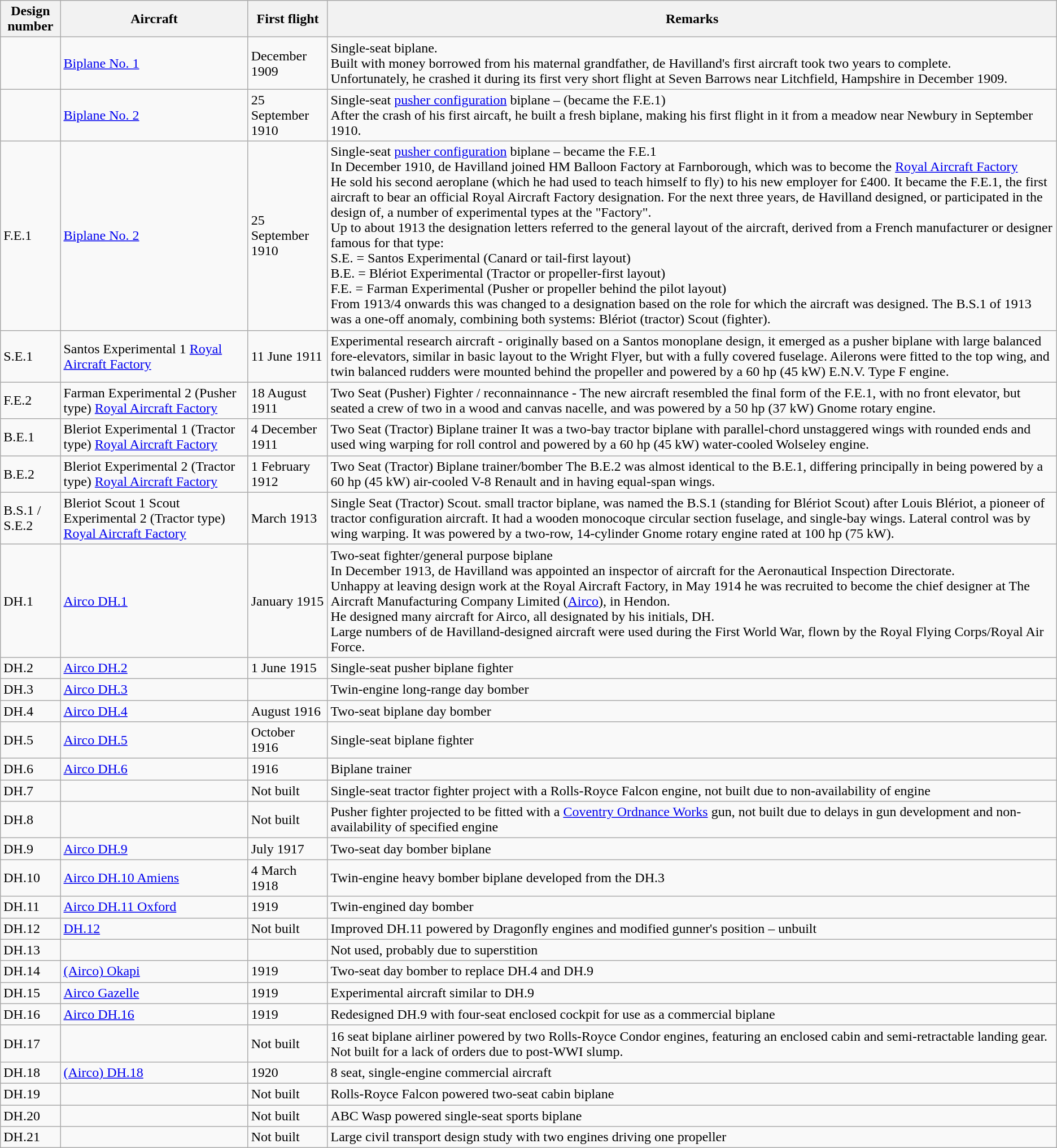<table class="wikitable">
<tr>
<th>Design<br> number</th>
<th>Aircraft</th>
<th>First flight</th>
<th>Remarks</th>
</tr>
<tr>
<td></td>
<td><a href='#'>Biplane No. 1</a></td>
<td>December 1909</td>
<td>Single-seat biplane.<br>Built with money borrowed from his maternal grandfather, de Havilland's first aircraft took two years to complete.<br>Unfortunately, he crashed it during its first very short flight at Seven Barrows near Litchfield, Hampshire in December 1909.</td>
</tr>
<tr>
<td></td>
<td><a href='#'>Biplane No. 2</a></td>
<td>25 September 1910</td>
<td>Single-seat <a href='#'>pusher configuration</a> biplane – (became the F.E.1)<br>After the crash of his first aircaft, he built a fresh biplane, making his first flight in it from a meadow near Newbury in September 1910.</td>
</tr>
<tr>
<td>F.E.1</td>
<td><a href='#'>Biplane No. 2</a></td>
<td>25 September 1910</td>
<td>Single-seat <a href='#'>pusher configuration</a> biplane – became the F.E.1<br>In December 1910, de Havilland joined HM Balloon Factory at Farnborough, which was to become the <a href='#'>Royal Aircraft Factory</a><br>He sold his second aeroplane (which he had used to teach himself to fly) to his new employer for £400. It became the F.E.1, the first aircraft to bear an official Royal Aircraft Factory designation. For the next three years, de Havilland designed, or participated in the design of, a number of experimental types at the "Factory".<br>Up to about 1913 the designation letters referred to the general layout of the aircraft, derived from a French manufacturer or designer famous for that type:<br>S.E. = Santos Experimental (Canard or tail-first layout)<br>B.E. = Blériot Experimental (Tractor or propeller-first layout)<br>F.E. = Farman Experimental (Pusher or propeller behind the pilot layout)<br>From 1913/4 onwards this was changed to a designation based on the role for which the aircraft was designed.
The B.S.1 of 1913 was a one-off anomaly, combining both systems: Blériot (tractor) Scout (fighter).</td>
</tr>
<tr>
<td>S.E.1</td>
<td>Santos Experimental 1 <a href='#'>Royal Aircraft Factory</a></td>
<td>11 June 1911</td>
<td>Experimental research aircraft - originally based on a Santos monoplane design, it emerged as a pusher biplane with large balanced fore-elevators, similar in basic layout to the Wright Flyer, but with a fully covered fuselage. Ailerons were fitted to the top wing, and twin balanced rudders were mounted behind the propeller and powered by a 60 hp (45 kW) E.N.V. Type F engine.</td>
</tr>
<tr>
<td>F.E.2</td>
<td>Farman Experimental 2 (Pusher type) <a href='#'>Royal Aircraft Factory</a></td>
<td>18 August 1911</td>
<td>Two Seat (Pusher) Fighter / reconnainnance - The new aircraft resembled the final form of the F.E.1, with no front elevator, but seated a crew of two in a wood and canvas nacelle, and was powered by a 50 hp (37 kW) Gnome rotary engine.</td>
</tr>
<tr>
<td>B.E.1</td>
<td>Bleriot Experimental 1 (Tractor type) <a href='#'>Royal Aircraft Factory</a></td>
<td>4 December 1911</td>
<td>Two Seat (Tractor) Biplane trainer It was a two-bay tractor biplane with parallel-chord unstaggered wings with rounded ends and used wing warping for roll control and powered by a 60 hp (45 kW) water-cooled Wolseley engine.</td>
</tr>
<tr>
<td>B.E.2</td>
<td>Bleriot Experimental 2 (Tractor type) <a href='#'>Royal Aircraft Factory</a></td>
<td>1 February 1912</td>
<td>Two Seat (Tractor) Biplane trainer/bomber The B.E.2 was almost identical to the B.E.1, differing principally in being powered by a 60 hp (45 kW) air-cooled V-8 Renault and in having equal-span wings.</td>
</tr>
<tr>
<td>B.S.1 / S.E.2</td>
<td>Bleriot Scout 1 Scout Experimental 2 (Tractor type) <a href='#'>Royal Aircraft Factory</a></td>
<td>March 1913</td>
<td>Single Seat (Tractor) Scout. small tractor biplane, was named the B.S.1 (standing for Blériot Scout) after Louis Blériot, a pioneer of tractor configuration aircraft. It had a wooden monocoque circular section fuselage, and single-bay wings. Lateral control was by wing warping. It was powered by a two-row, 14-cylinder Gnome rotary engine rated at 100 hp (75 kW).</td>
</tr>
<tr>
<td>DH.1</td>
<td><a href='#'>Airco DH.1</a></td>
<td>January 1915</td>
<td>Two-seat fighter/general purpose biplane<br>In December 1913, de Havilland was appointed an inspector of aircraft for the Aeronautical Inspection Directorate.<br>Unhappy at leaving design work at the Royal Aircraft Factory, in May 1914 he was recruited to become the chief designer at The Aircraft Manufacturing Company Limited (<a href='#'>Airco</a>), in Hendon.<br>He designed many aircraft for Airco, all designated by his initials, DH.<br>Large numbers of de Havilland-designed aircraft were used during the First World War, flown by the Royal Flying Corps/Royal Air Force.</td>
</tr>
<tr>
<td>DH.2</td>
<td><a href='#'>Airco DH.2</a></td>
<td>1 June 1915</td>
<td>Single-seat pusher biplane fighter</td>
</tr>
<tr>
<td>DH.3</td>
<td><a href='#'>Airco DH.3</a></td>
<td></td>
<td>Twin-engine long-range day bomber</td>
</tr>
<tr>
<td>DH.4</td>
<td><a href='#'>Airco DH.4</a></td>
<td>August 1916</td>
<td>Two-seat biplane day bomber</td>
</tr>
<tr>
<td>DH.5</td>
<td><a href='#'>Airco DH.5</a></td>
<td>October 1916</td>
<td>Single-seat biplane fighter</td>
</tr>
<tr>
<td>DH.6</td>
<td><a href='#'>Airco DH.6</a></td>
<td>1916</td>
<td>Biplane trainer</td>
</tr>
<tr>
<td>DH.7</td>
<td></td>
<td>Not built</td>
<td>Single-seat tractor fighter project with a Rolls-Royce Falcon engine, not built due to non-availability of engine</td>
</tr>
<tr>
<td>DH.8</td>
<td></td>
<td>Not built</td>
<td>Pusher fighter projected to be fitted with a <a href='#'>Coventry Ordnance Works</a> gun, not built due to delays in gun development and non-availability of specified engine</td>
</tr>
<tr>
<td>DH.9</td>
<td><a href='#'>Airco DH.9</a></td>
<td>July 1917</td>
<td>Two-seat day bomber biplane</td>
</tr>
<tr>
<td>DH.10</td>
<td><a href='#'>Airco DH.10 Amiens</a></td>
<td>4 March 1918</td>
<td>Twin-engine heavy bomber biplane developed from the DH.3</td>
</tr>
<tr>
<td>DH.11</td>
<td><a href='#'>Airco DH.11 Oxford</a></td>
<td>1919</td>
<td>Twin-engined day bomber</td>
</tr>
<tr>
<td>DH.12</td>
<td><a href='#'>DH.12</a></td>
<td>Not built</td>
<td>Improved DH.11 powered by Dragonfly engines and modified gunner's position – unbuilt</td>
</tr>
<tr>
<td>DH.13</td>
<td></td>
<td></td>
<td>Not used, probably due to superstition</td>
</tr>
<tr>
<td>DH.14</td>
<td><a href='#'>(Airco) Okapi</a></td>
<td>1919</td>
<td>Two-seat day bomber to replace DH.4 and DH.9</td>
</tr>
<tr>
<td>DH.15</td>
<td><a href='#'>Airco Gazelle</a></td>
<td>1919</td>
<td>Experimental aircraft similar to DH.9</td>
</tr>
<tr>
<td>DH.16</td>
<td><a href='#'>Airco DH.16</a></td>
<td>1919</td>
<td>Redesigned DH.9 with four-seat enclosed cockpit for use as a commercial biplane</td>
</tr>
<tr>
<td>DH.17</td>
<td></td>
<td>Not built</td>
<td>16 seat biplane airliner powered by two Rolls-Royce Condor engines, featuring an enclosed cabin and semi-retractable landing gear. Not built for a lack of orders due to post-WWI slump.</td>
</tr>
<tr>
<td>DH.18</td>
<td><a href='#'>(Airco) DH.18</a></td>
<td>1920</td>
<td>8 seat, single-engine commercial aircraft</td>
</tr>
<tr>
<td>DH.19</td>
<td></td>
<td>Not built</td>
<td>Rolls-Royce Falcon powered two-seat cabin biplane</td>
</tr>
<tr>
<td>DH.20</td>
<td></td>
<td>Not built</td>
<td>ABC Wasp powered single-seat sports biplane</td>
</tr>
<tr>
<td>DH.21</td>
<td></td>
<td>Not built</td>
<td>Large civil transport design study with two engines driving one propeller</td>
</tr>
</table>
